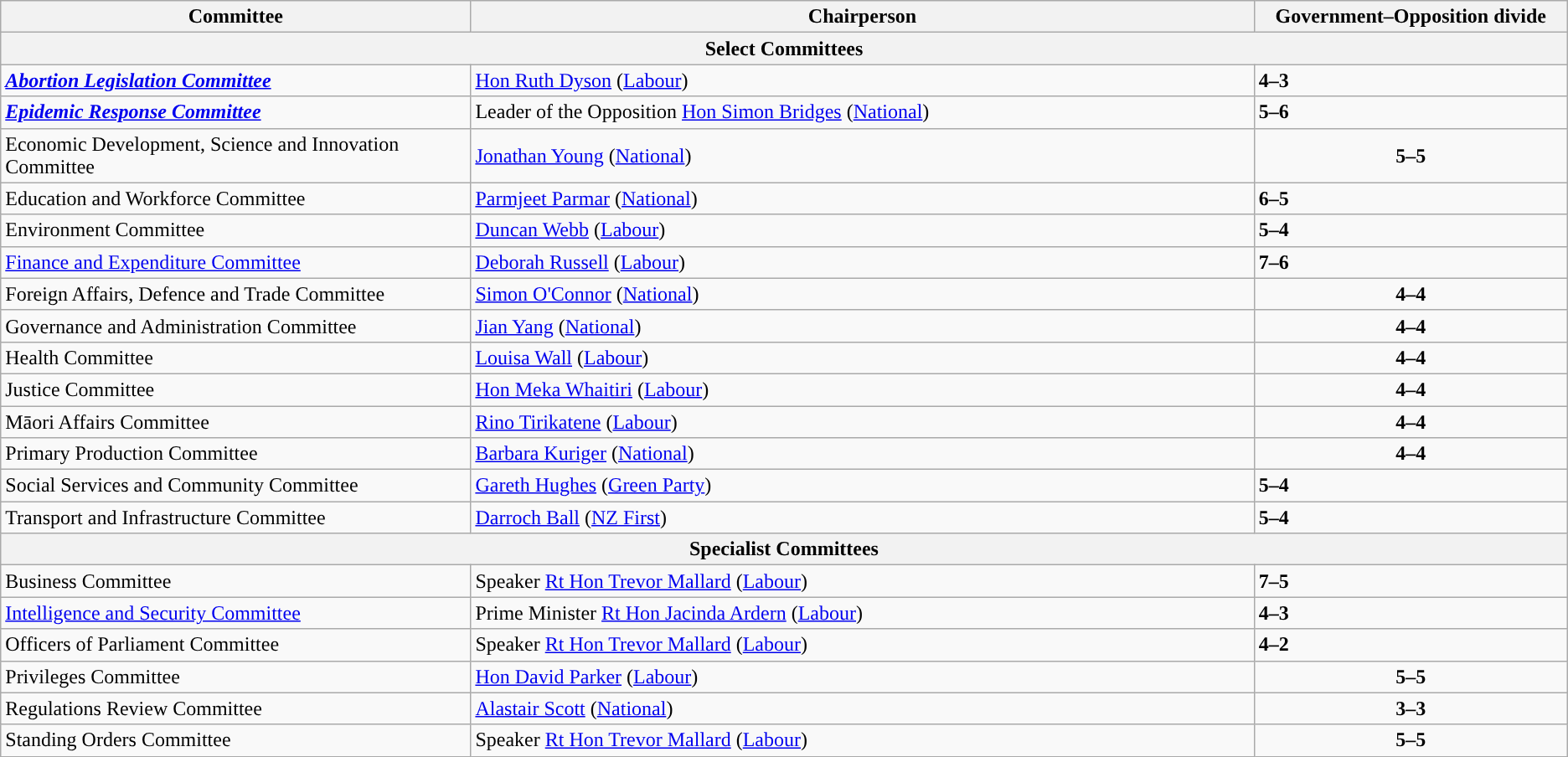<table class="wikitable">
<tr>
<th style="width:30%;">Committee</th>
<th>Chairperson</th>
<th style="width:20%;">Government–Opposition divide</th>
</tr>
<tr>
<th colspan="3">Select Committees</th>
</tr>
<tr id="Abortion Legislation Committee">
<td><strong><em><a href='#'>Abortion Legislation Committee</a></em></strong></td>
<td style="background:"><a href='#'>Hon Ruth Dyson</a> (<a href='#'>Labour</a>)</td>
<td style="background:"><strong>4–3</strong></td>
</tr>
<tr id="Epidemic Response Committee">
<td><strong><em><a href='#'>Epidemic Response Committee</a></em></strong></td>
<td style="background:">Leader of the Opposition <a href='#'>Hon Simon Bridges</a> (<a href='#'>National</a>)</td>
<td style="background:"><strong>5–6</strong></td>
</tr>
<tr id="Economic Development, Science and Innovation Committee">
<td>Economic Development, Science and Innovation Committee</td>
<td style="background:"><a href='#'>Jonathan Young</a> (<a href='#'>National</a>)</td>
<td style="text-align:center;"><strong>5–5</strong></td>
</tr>
<tr id="Education and Workforce Committee">
<td>Education and Workforce Committee</td>
<td style="background:"><a href='#'>Parmjeet Parmar</a> (<a href='#'>National</a>)</td>
<td style="background:"><strong>6–5</strong></td>
</tr>
<tr id="Environment Committee">
<td>Environment Committee</td>
<td style="background:"><a href='#'>Duncan Webb</a> (<a href='#'>Labour</a>)</td>
<td style="background:"><strong>5–4</strong></td>
</tr>
<tr id="Finance and Expenditure Committee">
<td><a href='#'>Finance and Expenditure Committee</a></td>
<td style="background:"><a href='#'>Deborah Russell</a> (<a href='#'>Labour</a>)</td>
<td style="background:"><strong>7–6</strong></td>
</tr>
<tr id="Foreign Affairs, Defence and Trade Committee">
<td>Foreign Affairs, Defence and Trade Committee</td>
<td style="background:"><a href='#'>Simon O'Connor</a> (<a href='#'>National</a>)</td>
<td style="text-align:center;"><strong>4–4</strong></td>
</tr>
<tr id="Governance and Administration Committee">
<td>Governance and Administration Committee</td>
<td style="background:"><a href='#'>Jian Yang</a> (<a href='#'>National</a>)</td>
<td style="text-align:center;"><strong>4–4</strong></td>
</tr>
<tr id="Health Committee">
<td>Health Committee</td>
<td style="background:"><a href='#'>Louisa Wall</a> (<a href='#'>Labour</a>)</td>
<td style="text-align:center;"><strong>4–4</strong></td>
</tr>
<tr id="Justice Committee">
<td>Justice Committee</td>
<td style="background:"><a href='#'>Hon Meka Whaitiri</a> (<a href='#'>Labour</a>)</td>
<td style="text-align:center;"><strong>4–4</strong></td>
</tr>
<tr id="Māori Affairs Committee">
<td>Māori Affairs Committee</td>
<td style="background:"><a href='#'>Rino Tirikatene</a> (<a href='#'>Labour</a>)</td>
<td style="text-align:center;"><strong>4–4</strong></td>
</tr>
<tr id="Primary Production Committee">
<td>Primary Production Committee</td>
<td style="background:"><a href='#'>Barbara Kuriger</a> (<a href='#'>National</a>)</td>
<td style="text-align:center;"><strong>4–4</strong></td>
</tr>
<tr id="Social Services and Community Committee">
<td>Social Services and Community Committee</td>
<td style="background:"><a href='#'>Gareth Hughes</a> (<a href='#'>Green Party</a>)</td>
<td style="background:"><strong>5–4</strong></td>
</tr>
<tr id="Transport and Infrastructure Committee">
<td>Transport and Infrastructure Committee</td>
<td style="background:"><a href='#'>Darroch Ball</a> (<a href='#'>NZ First</a>)</td>
<td style="background:"><strong>5–4</strong></td>
</tr>
<tr>
<th colspan="3">Specialist Committees</th>
</tr>
<tr id="Business Committee">
<td>Business Committee</td>
<td style="background:">Speaker <a href='#'>Rt Hon Trevor Mallard</a> (<a href='#'>Labour</a>)</td>
<td style="background:"><strong>7–5</strong></td>
</tr>
<tr id="Intelligence and Security Committee">
<td><a href='#'>Intelligence and Security Committee</a></td>
<td style="background:">Prime Minister <a href='#'>Rt Hon Jacinda Ardern</a> (<a href='#'>Labour</a>)</td>
<td style="background:"><strong>4–3</strong></td>
</tr>
<tr id="Officers of Parliament Committee ">
<td>Officers of Parliament Committee</td>
<td style="background:">Speaker <a href='#'>Rt Hon Trevor Mallard</a> (<a href='#'>Labour</a>)</td>
<td style="background:"><strong>4–2</strong></td>
</tr>
<tr id="Privileges Committee">
<td>Privileges Committee</td>
<td style="background:"><a href='#'>Hon David Parker</a> (<a href='#'>Labour</a>)</td>
<td style="text-align:center;"><strong>5–5</strong></td>
</tr>
<tr id="Regulations Review Committee">
<td>Regulations Review Committee</td>
<td style="background:"><a href='#'>Alastair Scott</a> (<a href='#'>National</a>)</td>
<td style="text-align:center;"><strong>3–3</strong></td>
</tr>
<tr id="Standing Orders Committee">
<td>Standing Orders Committee</td>
<td style="background:">Speaker <a href='#'>Rt Hon Trevor Mallard</a> (<a href='#'>Labour</a>)</td>
<td style="text-align:center;"><strong>5–5</strong></td>
</tr>
</table>
